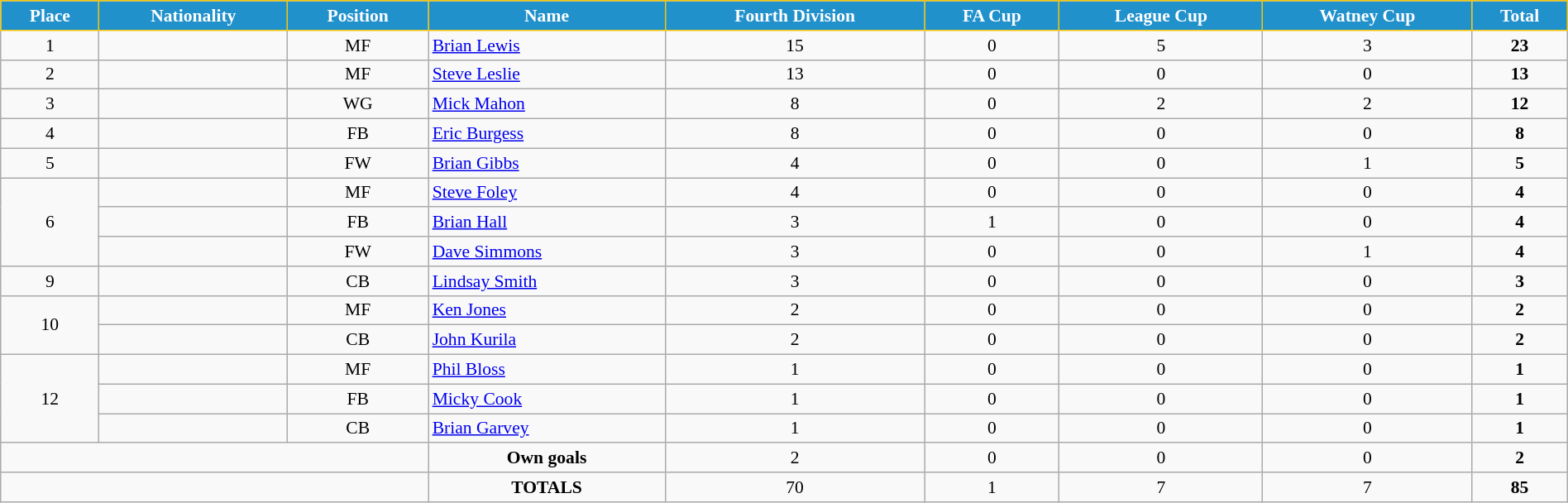<table class="wikitable" style="text-align:center; font-size:90%; width:100%;">
<tr>
<th style="background:#2191CC; color:white; border:1px solid #F7C408; text-align:center;">Place</th>
<th style="background:#2191CC; color:white; border:1px solid #F7C408; text-align:center;">Nationality</th>
<th style="background:#2191CC; color:white; border:1px solid #F7C408; text-align:center;">Position</th>
<th style="background:#2191CC; color:white; border:1px solid #F7C408; text-align:center;">Name</th>
<th style="background:#2191CC; color:white; border:1px solid #F7C408; text-align:center;">Fourth Division</th>
<th style="background:#2191CC; color:white; border:1px solid #F7C408; text-align:center;">FA Cup</th>
<th style="background:#2191CC; color:white; border:1px solid #F7C408; text-align:center;">League Cup</th>
<th style="background:#2191CC; color:white; border:1px solid #F7C408; text-align:center;">Watney Cup</th>
<th style="background:#2191CC; color:white; border:1px solid #F7C408; text-align:center;">Total</th>
</tr>
<tr>
<td>1</td>
<td></td>
<td>MF</td>
<td align="left"><a href='#'>Brian Lewis</a></td>
<td>15</td>
<td>0</td>
<td>5</td>
<td>3</td>
<td><strong>23</strong></td>
</tr>
<tr>
<td>2</td>
<td></td>
<td>MF</td>
<td align="left"><a href='#'>Steve Leslie</a></td>
<td>13</td>
<td>0</td>
<td>0</td>
<td>0</td>
<td><strong>13</strong></td>
</tr>
<tr>
<td>3</td>
<td></td>
<td>WG</td>
<td align="left"><a href='#'>Mick Mahon</a></td>
<td>8</td>
<td>0</td>
<td>2</td>
<td>2</td>
<td><strong>12</strong></td>
</tr>
<tr>
<td>4</td>
<td></td>
<td>FB</td>
<td align="left"><a href='#'>Eric Burgess</a></td>
<td>8</td>
<td>0</td>
<td>0</td>
<td>0</td>
<td><strong>8</strong></td>
</tr>
<tr>
<td>5</td>
<td></td>
<td>FW</td>
<td align="left"><a href='#'>Brian Gibbs</a></td>
<td>4</td>
<td>0</td>
<td>0</td>
<td>1</td>
<td><strong>5</strong></td>
</tr>
<tr>
<td rowspan="3">6</td>
<td></td>
<td>MF</td>
<td align="left"><a href='#'>Steve Foley</a></td>
<td>4</td>
<td>0</td>
<td>0</td>
<td>0</td>
<td><strong>4</strong></td>
</tr>
<tr>
<td></td>
<td>FB</td>
<td align="left"><a href='#'>Brian Hall</a></td>
<td>3</td>
<td>1</td>
<td>0</td>
<td>0</td>
<td><strong>4</strong></td>
</tr>
<tr>
<td></td>
<td>FW</td>
<td align="left"><a href='#'>Dave Simmons</a></td>
<td>3</td>
<td>0</td>
<td>0</td>
<td>1</td>
<td><strong>4</strong></td>
</tr>
<tr>
<td>9</td>
<td></td>
<td>CB</td>
<td align="left"><a href='#'>Lindsay Smith</a></td>
<td>3</td>
<td>0</td>
<td>0</td>
<td>0</td>
<td><strong>3</strong></td>
</tr>
<tr>
<td rowspan="2">10</td>
<td></td>
<td>MF</td>
<td align="left"><a href='#'>Ken Jones</a></td>
<td>2</td>
<td>0</td>
<td>0</td>
<td>0</td>
<td><strong>2</strong></td>
</tr>
<tr>
<td></td>
<td>CB</td>
<td align="left"><a href='#'>John Kurila</a></td>
<td>2</td>
<td>0</td>
<td>0</td>
<td>0</td>
<td><strong>2</strong></td>
</tr>
<tr>
<td rowspan="3">12</td>
<td></td>
<td>MF</td>
<td align="left"><a href='#'>Phil Bloss</a></td>
<td>1</td>
<td>0</td>
<td>0</td>
<td>0</td>
<td><strong>1</strong></td>
</tr>
<tr>
<td></td>
<td>FB</td>
<td align="left"><a href='#'>Micky Cook</a></td>
<td>1</td>
<td>0</td>
<td>0</td>
<td>0</td>
<td><strong>1</strong></td>
</tr>
<tr>
<td></td>
<td>CB</td>
<td align="left"><a href='#'>Brian Garvey</a></td>
<td>1</td>
<td>0</td>
<td>0</td>
<td>0</td>
<td><strong>1</strong></td>
</tr>
<tr>
<td colspan="3"></td>
<td><strong>Own goals</strong></td>
<td>2</td>
<td>0</td>
<td>0</td>
<td>0</td>
<td><strong>2</strong></td>
</tr>
<tr>
<td colspan="3"></td>
<td><strong>TOTALS</strong></td>
<td>70</td>
<td>1</td>
<td>7</td>
<td>7</td>
<td><strong>85</strong></td>
</tr>
</table>
